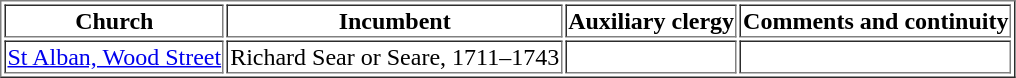<table border=1>
<tr>
<th>Church</th>
<th>Incumbent</th>
<th>Auxiliary clergy</th>
<th>Comments and continuity</th>
</tr>
<tr>
<td><a href='#'>St Alban, Wood Street</a></td>
<td>Richard Sear or Seare, 1711–1743</td>
<td></td>
<td></td>
</tr>
</table>
